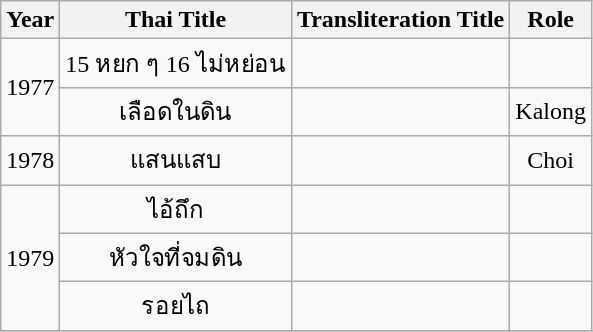<table class="wikitable" style="text-align:center;">
<tr>
<th width=10>Year</th>
<th>Thai Title</th>
<th>Transliteration Title</th>
<th>Role</th>
</tr>
<tr>
<td rowspan=2>1977</td>
<td>15 หยก ๆ 16 ไม่หย่อน</td>
<td></td>
<td></td>
</tr>
<tr>
<td>เลือดในดิน</td>
<td></td>
<td>Kalong</td>
</tr>
<tr>
<td>1978</td>
<td>แสนแสบ</td>
<td></td>
<td>Choi</td>
</tr>
<tr>
<td rowspan=3>1979</td>
<td>ไอ้ถึก</td>
<td></td>
<td></td>
</tr>
<tr>
<td>หัวใจที่จมดิน</td>
<td></td>
<td></td>
</tr>
<tr>
<td>รอยไถ</td>
<td></td>
<td></td>
</tr>
<tr>
</tr>
</table>
